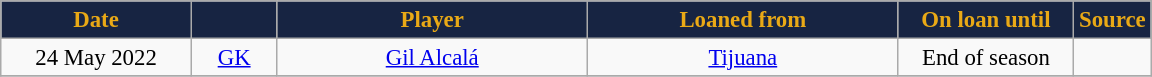<table class="wikitable" style="text-align:center; font-size:95%; ">
<tr>
<th style="background:#172442; color:#E9A916; width:120px;">Date</th>
<th style="background:#172442; color:#E9A916; width:50px;"></th>
<th style="background:#172442; color:#E9A916; width:200px;">Player</th>
<th style="background:#172442; color:#E9A916; width:200px;">Loaned from</th>
<th style="background:#172442; color:#E9A916; width:110px;">On loan until</th>
<th style="background:#172442; color:#E9A916; width:25px;">Source</th>
</tr>
<tr>
<td>24 May 2022</td>
<td><a href='#'>GK</a></td>
<td> <a href='#'>Gil Alcalá</a></td>
<td> <a href='#'>Tijuana</a></td>
<td>End of season</td>
<td></td>
</tr>
<tr>
</tr>
</table>
